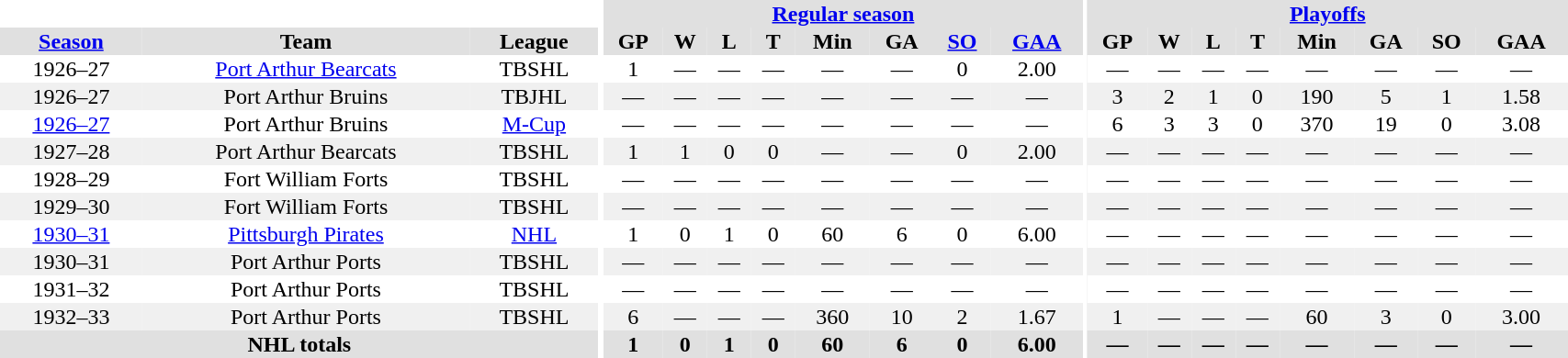<table border="0" cellpadding="1" cellspacing="0" style="width:90%; text-align:center;">
<tr bgcolor="#e0e0e0">
<th colspan="3" bgcolor="#ffffff"></th>
<th rowspan="99" bgcolor="#ffffff"></th>
<th colspan="8" bgcolor="#e0e0e0"><a href='#'>Regular season</a></th>
<th rowspan="99" bgcolor="#ffffff"></th>
<th colspan="8" bgcolor="#e0e0e0"><a href='#'>Playoffs</a></th>
</tr>
<tr bgcolor="#e0e0e0">
<th><a href='#'>Season</a></th>
<th>Team</th>
<th>League</th>
<th>GP</th>
<th>W</th>
<th>L</th>
<th>T</th>
<th>Min</th>
<th>GA</th>
<th><a href='#'>SO</a></th>
<th><a href='#'>GAA</a></th>
<th>GP</th>
<th>W</th>
<th>L</th>
<th>T</th>
<th>Min</th>
<th>GA</th>
<th>SO</th>
<th>GAA</th>
</tr>
<tr>
<td>1926–27</td>
<td><a href='#'>Port Arthur Bearcats</a></td>
<td>TBSHL</td>
<td>1</td>
<td>—</td>
<td>—</td>
<td>—</td>
<td>—</td>
<td>—</td>
<td>0</td>
<td>2.00</td>
<td>—</td>
<td>—</td>
<td>—</td>
<td>—</td>
<td>—</td>
<td>—</td>
<td>—</td>
<td>—</td>
</tr>
<tr bgcolor="#f0f0f0">
<td>1926–27</td>
<td>Port Arthur Bruins</td>
<td>TBJHL</td>
<td>—</td>
<td>—</td>
<td>—</td>
<td>—</td>
<td>—</td>
<td>—</td>
<td>—</td>
<td>—</td>
<td>3</td>
<td>2</td>
<td>1</td>
<td>0</td>
<td>190</td>
<td>5</td>
<td>1</td>
<td>1.58</td>
</tr>
<tr>
<td><a href='#'>1926–27</a></td>
<td>Port Arthur Bruins</td>
<td><a href='#'>M-Cup</a></td>
<td>—</td>
<td>—</td>
<td>—</td>
<td>—</td>
<td>—</td>
<td>—</td>
<td>—</td>
<td>—</td>
<td>6</td>
<td>3</td>
<td>3</td>
<td>0</td>
<td>370</td>
<td>19</td>
<td>0</td>
<td>3.08</td>
</tr>
<tr bgcolor="#f0f0f0">
<td>1927–28</td>
<td>Port Arthur Bearcats</td>
<td>TBSHL</td>
<td>1</td>
<td>1</td>
<td>0</td>
<td>0</td>
<td>—</td>
<td>—</td>
<td>0</td>
<td>2.00</td>
<td>—</td>
<td>—</td>
<td>—</td>
<td>—</td>
<td>—</td>
<td>—</td>
<td>—</td>
<td>—</td>
</tr>
<tr>
<td>1928–29</td>
<td>Fort William Forts</td>
<td>TBSHL</td>
<td>—</td>
<td>—</td>
<td>—</td>
<td>—</td>
<td>—</td>
<td>—</td>
<td>—</td>
<td>—</td>
<td>—</td>
<td>—</td>
<td>—</td>
<td>—</td>
<td>—</td>
<td>—</td>
<td>—</td>
<td>—</td>
</tr>
<tr bgcolor="#f0f0f0">
<td>1929–30</td>
<td>Fort William Forts</td>
<td>TBSHL</td>
<td>—</td>
<td>—</td>
<td>—</td>
<td>—</td>
<td>—</td>
<td>—</td>
<td>—</td>
<td>—</td>
<td>—</td>
<td>—</td>
<td>—</td>
<td>—</td>
<td>—</td>
<td>—</td>
<td>—</td>
<td>—</td>
</tr>
<tr>
<td><a href='#'>1930–31</a></td>
<td><a href='#'>Pittsburgh Pirates</a></td>
<td><a href='#'>NHL</a></td>
<td>1</td>
<td>0</td>
<td>1</td>
<td>0</td>
<td>60</td>
<td>6</td>
<td>0</td>
<td>6.00</td>
<td>—</td>
<td>—</td>
<td>—</td>
<td>—</td>
<td>—</td>
<td>—</td>
<td>—</td>
<td>—</td>
</tr>
<tr bgcolor="#f0f0f0">
<td>1930–31</td>
<td>Port Arthur Ports</td>
<td>TBSHL</td>
<td>—</td>
<td>—</td>
<td>—</td>
<td>—</td>
<td>—</td>
<td>—</td>
<td>—</td>
<td>—</td>
<td>—</td>
<td>—</td>
<td>—</td>
<td>—</td>
<td>—</td>
<td>—</td>
<td>—</td>
<td>—</td>
</tr>
<tr>
<td>1931–32</td>
<td>Port Arthur Ports</td>
<td>TBSHL</td>
<td>—</td>
<td>—</td>
<td>—</td>
<td>—</td>
<td>—</td>
<td>—</td>
<td>—</td>
<td>—</td>
<td>—</td>
<td>—</td>
<td>—</td>
<td>—</td>
<td>—</td>
<td>—</td>
<td>—</td>
<td>—</td>
</tr>
<tr bgcolor="#f0f0f0">
<td>1932–33</td>
<td>Port Arthur Ports</td>
<td>TBSHL</td>
<td>6</td>
<td>—</td>
<td>—</td>
<td>—</td>
<td>360</td>
<td>10</td>
<td>2</td>
<td>1.67</td>
<td>1</td>
<td>—</td>
<td>—</td>
<td>—</td>
<td>60</td>
<td>3</td>
<td>0</td>
<td>3.00</td>
</tr>
<tr bgcolor="#e0e0e0">
<th colspan="3">NHL totals</th>
<th>1</th>
<th>0</th>
<th>1</th>
<th>0</th>
<th>60</th>
<th>6</th>
<th>0</th>
<th>6.00</th>
<th>—</th>
<th>—</th>
<th>—</th>
<th>—</th>
<th>—</th>
<th>—</th>
<th>—</th>
<th>—</th>
</tr>
</table>
